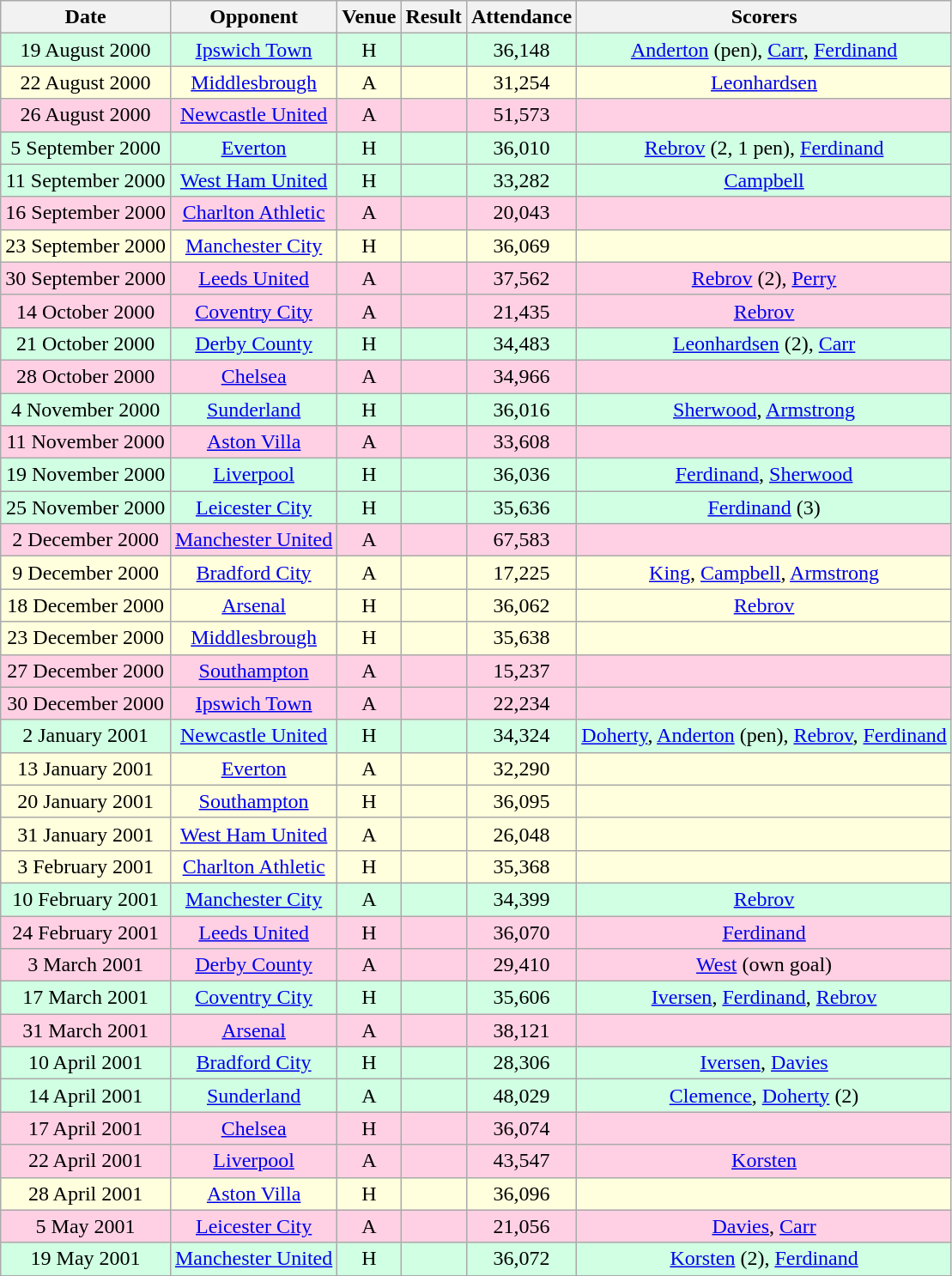<table class="wikitable sortable" style="font-size:100%; text-align:center">
<tr>
<th>Date</th>
<th>Opponent</th>
<th>Venue</th>
<th>Result</th>
<th>Attendance</th>
<th>Scorers</th>
</tr>
<tr style="background-color: #d0ffe3;">
<td>19 August 2000</td>
<td><a href='#'>Ipswich Town</a></td>
<td>H</td>
<td></td>
<td>36,148</td>
<td><a href='#'>Anderton</a> (pen), <a href='#'>Carr</a>, <a href='#'>Ferdinand</a></td>
</tr>
<tr style="background-color: #ffffdd;">
<td>22 August 2000</td>
<td><a href='#'>Middlesbrough</a></td>
<td>A</td>
<td></td>
<td>31,254</td>
<td><a href='#'>Leonhardsen</a></td>
</tr>
<tr style="background-color: #ffd0e3;">
<td>26 August 2000</td>
<td><a href='#'>Newcastle United</a></td>
<td>A</td>
<td></td>
<td>51,573</td>
<td></td>
</tr>
<tr style="background-color: #d0ffe3;">
<td>5 September 2000</td>
<td><a href='#'>Everton</a></td>
<td>H</td>
<td></td>
<td>36,010</td>
<td><a href='#'>Rebrov</a> (2, 1 pen), <a href='#'>Ferdinand</a></td>
</tr>
<tr style="background-color: #d0ffe3;">
<td>11 September 2000</td>
<td><a href='#'>West Ham United</a></td>
<td>H</td>
<td></td>
<td>33,282</td>
<td><a href='#'>Campbell</a></td>
</tr>
<tr style="background-color: #ffd0e3;">
<td>16 September 2000</td>
<td><a href='#'>Charlton Athletic</a></td>
<td>A</td>
<td></td>
<td>20,043</td>
<td></td>
</tr>
<tr style="background-color: #ffffdd;">
<td>23 September 2000</td>
<td><a href='#'>Manchester City</a></td>
<td>H</td>
<td></td>
<td>36,069</td>
<td></td>
</tr>
<tr style="background-color: #ffd0e3;">
<td>30 September 2000</td>
<td><a href='#'>Leeds United</a></td>
<td>A</td>
<td></td>
<td>37,562</td>
<td><a href='#'>Rebrov</a> (2), <a href='#'>Perry</a></td>
</tr>
<tr style="background-color: #ffd0e3;">
<td>14 October 2000</td>
<td><a href='#'>Coventry City</a></td>
<td>A</td>
<td></td>
<td>21,435</td>
<td><a href='#'>Rebrov</a></td>
</tr>
<tr style="background-color: #d0ffe3;">
<td>21 October 2000</td>
<td><a href='#'>Derby County</a></td>
<td>H</td>
<td></td>
<td>34,483</td>
<td><a href='#'>Leonhardsen</a> (2), <a href='#'>Carr</a></td>
</tr>
<tr style="background-color: #ffd0e3;">
<td>28 October 2000</td>
<td><a href='#'>Chelsea</a></td>
<td>A</td>
<td></td>
<td>34,966</td>
<td></td>
</tr>
<tr style="background-color: #d0ffe3;">
<td>4 November 2000</td>
<td><a href='#'>Sunderland</a></td>
<td>H</td>
<td></td>
<td>36,016</td>
<td><a href='#'>Sherwood</a>, <a href='#'>Armstrong</a></td>
</tr>
<tr style="background-color: #ffd0e3;">
<td>11 November 2000</td>
<td><a href='#'>Aston Villa</a></td>
<td>A</td>
<td></td>
<td>33,608</td>
<td></td>
</tr>
<tr style="background-color: #d0ffe3;">
<td>19 November 2000</td>
<td><a href='#'>Liverpool</a></td>
<td>H</td>
<td></td>
<td>36,036</td>
<td><a href='#'>Ferdinand</a>, <a href='#'>Sherwood</a></td>
</tr>
<tr style="background-color: #d0ffe3;">
<td>25 November 2000</td>
<td><a href='#'>Leicester City</a></td>
<td>H</td>
<td></td>
<td>35,636</td>
<td><a href='#'>Ferdinand</a> (3)</td>
</tr>
<tr style="background-color: #ffd0e3;">
<td>2 December 2000</td>
<td><a href='#'>Manchester United</a></td>
<td>A</td>
<td></td>
<td>67,583</td>
<td></td>
</tr>
<tr style="background-color: #ffffdd;">
<td>9 December 2000</td>
<td><a href='#'>Bradford City</a></td>
<td>A</td>
<td></td>
<td>17,225</td>
<td><a href='#'>King</a>, <a href='#'>Campbell</a>, <a href='#'>Armstrong</a></td>
</tr>
<tr style="background-color: #ffffdd;">
<td>18 December 2000</td>
<td><a href='#'>Arsenal</a></td>
<td>H</td>
<td></td>
<td>36,062</td>
<td><a href='#'>Rebrov</a></td>
</tr>
<tr style="background-color: #ffffdd;">
<td>23 December 2000</td>
<td><a href='#'>Middlesbrough</a></td>
<td>H</td>
<td></td>
<td>35,638</td>
<td></td>
</tr>
<tr style="background-color: #ffd0e3;">
<td>27 December 2000</td>
<td><a href='#'>Southampton</a></td>
<td>A</td>
<td></td>
<td>15,237</td>
<td></td>
</tr>
<tr style="background-color: #ffd0e3;">
<td>30 December 2000</td>
<td><a href='#'>Ipswich Town</a></td>
<td>A</td>
<td></td>
<td>22,234</td>
<td></td>
</tr>
<tr style="background-color: #d0ffe3;">
<td>2 January 2001</td>
<td><a href='#'>Newcastle United</a></td>
<td>H</td>
<td></td>
<td>34,324</td>
<td><a href='#'>Doherty</a>, <a href='#'>Anderton</a> (pen), <a href='#'>Rebrov</a>, <a href='#'>Ferdinand</a></td>
</tr>
<tr style="background-color: #ffffdd;">
<td>13 January 2001</td>
<td><a href='#'>Everton</a></td>
<td>A</td>
<td></td>
<td>32,290</td>
<td></td>
</tr>
<tr style="background-color: #ffffdd;">
<td>20 January 2001</td>
<td><a href='#'>Southampton</a></td>
<td>H</td>
<td></td>
<td>36,095</td>
<td></td>
</tr>
<tr style="background-color: #ffffdd;">
<td>31 January 2001</td>
<td><a href='#'>West Ham United</a></td>
<td>A</td>
<td></td>
<td>26,048</td>
<td></td>
</tr>
<tr style="background-color: #ffffdd;">
<td>3 February 2001</td>
<td><a href='#'>Charlton Athletic</a></td>
<td>H</td>
<td></td>
<td>35,368</td>
<td></td>
</tr>
<tr style="background-color: #d0ffe3;">
<td>10 February 2001</td>
<td><a href='#'>Manchester City</a></td>
<td>A</td>
<td></td>
<td>34,399</td>
<td><a href='#'>Rebrov</a></td>
</tr>
<tr style="background-color: #ffd0e3;">
<td>24 February 2001</td>
<td><a href='#'>Leeds United</a></td>
<td>H</td>
<td></td>
<td>36,070</td>
<td><a href='#'>Ferdinand</a></td>
</tr>
<tr style="background-color: #ffd0e3;">
<td>3 March 2001</td>
<td><a href='#'>Derby County</a></td>
<td>A</td>
<td></td>
<td>29,410</td>
<td><a href='#'>West</a> (own goal)</td>
</tr>
<tr style="background-color: #d0ffe3;">
<td>17 March 2001</td>
<td><a href='#'>Coventry City</a></td>
<td>H</td>
<td></td>
<td>35,606</td>
<td><a href='#'>Iversen</a>, <a href='#'>Ferdinand</a>, <a href='#'>Rebrov</a></td>
</tr>
<tr style="background-color: #ffd0e3;">
<td>31 March 2001</td>
<td><a href='#'>Arsenal</a></td>
<td>A</td>
<td></td>
<td>38,121</td>
<td></td>
</tr>
<tr style="background-color: #d0ffe3;">
<td>10 April 2001</td>
<td><a href='#'>Bradford City</a></td>
<td>H</td>
<td></td>
<td>28,306</td>
<td><a href='#'>Iversen</a>, <a href='#'>Davies</a></td>
</tr>
<tr style="background-color: #d0ffe3;">
<td>14 April 2001</td>
<td><a href='#'>Sunderland</a></td>
<td>A</td>
<td></td>
<td>48,029</td>
<td><a href='#'>Clemence</a>, <a href='#'>Doherty</a> (2)</td>
</tr>
<tr style="background-color: #ffd0e3;">
<td>17 April 2001</td>
<td><a href='#'>Chelsea</a></td>
<td>H</td>
<td></td>
<td>36,074</td>
<td></td>
</tr>
<tr style="background-color: #ffd0e3;">
<td>22 April 2001</td>
<td><a href='#'>Liverpool</a></td>
<td>A</td>
<td></td>
<td>43,547</td>
<td><a href='#'>Korsten</a></td>
</tr>
<tr style="background-color: #ffffdd;">
<td>28 April 2001</td>
<td><a href='#'>Aston Villa</a></td>
<td>H</td>
<td></td>
<td>36,096</td>
<td></td>
</tr>
<tr style="background-color: #ffd0e3;">
<td>5 May 2001</td>
<td><a href='#'>Leicester City</a></td>
<td>A</td>
<td></td>
<td>21,056</td>
<td><a href='#'>Davies</a>, <a href='#'>Carr</a></td>
</tr>
<tr style="background-color: #d0ffe3;">
<td>19 May 2001</td>
<td><a href='#'>Manchester United</a></td>
<td>H</td>
<td></td>
<td>36,072</td>
<td><a href='#'>Korsten</a> (2), <a href='#'>Ferdinand</a></td>
</tr>
</table>
